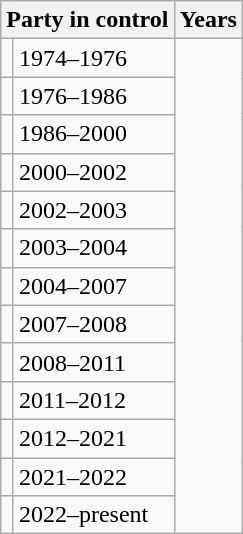<table class="wikitable">
<tr>
<th colspan="2">Party in control</th>
<th>Years</th>
</tr>
<tr>
<td></td>
<td>1974–1976</td>
</tr>
<tr>
<td></td>
<td>1976–1986</td>
</tr>
<tr>
<td></td>
<td>1986–2000</td>
</tr>
<tr>
<td></td>
<td>2000–2002</td>
</tr>
<tr>
<td></td>
<td>2002–2003</td>
</tr>
<tr>
<td></td>
<td>2003–2004</td>
</tr>
<tr>
<td></td>
<td>2004–2007</td>
</tr>
<tr>
<td></td>
<td>2007–2008</td>
</tr>
<tr>
<td></td>
<td>2008–2011</td>
</tr>
<tr>
<td></td>
<td>2011–2012</td>
</tr>
<tr>
<td></td>
<td>2012–2021</td>
</tr>
<tr>
<td></td>
<td>2021–2022</td>
</tr>
<tr>
<td></td>
<td>2022–present</td>
</tr>
</table>
